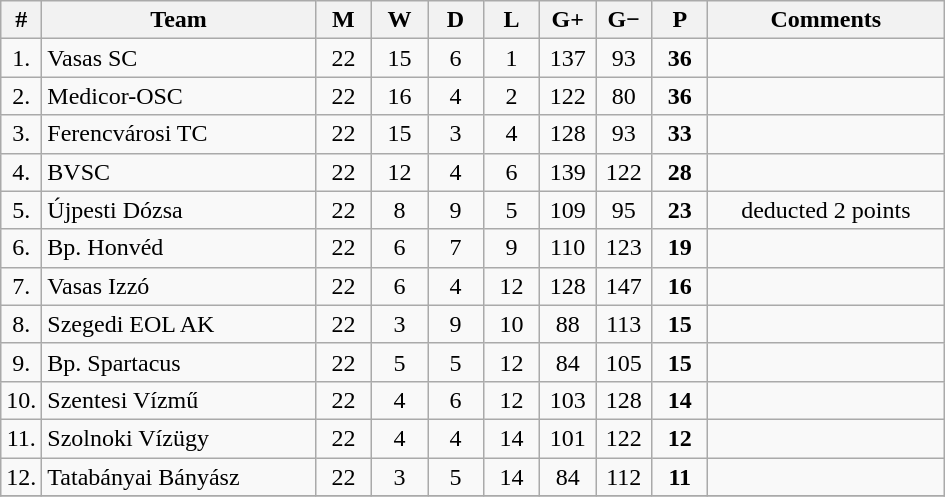<table class="wikitable" style="text-align: center;">
<tr>
<th width="15">#</th>
<th width="175">Team</th>
<th width="30">M</th>
<th width="30">W</th>
<th width="30">D</th>
<th width="30">L</th>
<th width="30">G+</th>
<th width="30">G−</th>
<th width="30">P</th>
<th width="150">Comments</th>
</tr>
<tr>
<td>1.</td>
<td align="left">Vasas SC</td>
<td>22</td>
<td>15</td>
<td>6</td>
<td>1</td>
<td>137</td>
<td>93</td>
<td><strong>36</strong></td>
<td></td>
</tr>
<tr>
<td>2.</td>
<td align="left">Medicor-OSC</td>
<td>22</td>
<td>16</td>
<td>4</td>
<td>2</td>
<td>122</td>
<td>80</td>
<td><strong>36</strong></td>
<td></td>
</tr>
<tr>
<td>3.</td>
<td align="left">Ferencvárosi TC</td>
<td>22</td>
<td>15</td>
<td>3</td>
<td>4</td>
<td>128</td>
<td>93</td>
<td><strong>33</strong></td>
<td></td>
</tr>
<tr>
<td>4.</td>
<td align="left">BVSC</td>
<td>22</td>
<td>12</td>
<td>4</td>
<td>6</td>
<td>139</td>
<td>122</td>
<td><strong>28</strong></td>
<td></td>
</tr>
<tr>
<td>5.</td>
<td align="left">Újpesti Dózsa</td>
<td>22</td>
<td>8</td>
<td>9</td>
<td>5</td>
<td>109</td>
<td>95</td>
<td><strong>23</strong></td>
<td>deducted 2 points</td>
</tr>
<tr>
<td>6.</td>
<td align="left">Bp. Honvéd</td>
<td>22</td>
<td>6</td>
<td>7</td>
<td>9</td>
<td>110</td>
<td>123</td>
<td><strong>19</strong></td>
<td></td>
</tr>
<tr>
<td>7.</td>
<td align="left">Vasas Izzó</td>
<td>22</td>
<td>6</td>
<td>4</td>
<td>12</td>
<td>128</td>
<td>147</td>
<td><strong>16</strong></td>
<td></td>
</tr>
<tr>
<td>8.</td>
<td align="left">Szegedi EOL AK</td>
<td>22</td>
<td>3</td>
<td>9</td>
<td>10</td>
<td>88</td>
<td>113</td>
<td><strong>15</strong></td>
<td></td>
</tr>
<tr>
<td>9.</td>
<td align="left">Bp. Spartacus</td>
<td>22</td>
<td>5</td>
<td>5</td>
<td>12</td>
<td>84</td>
<td>105</td>
<td><strong>15</strong></td>
<td></td>
</tr>
<tr>
<td>10.</td>
<td align="left">Szentesi Vízmű</td>
<td>22</td>
<td>4</td>
<td>6</td>
<td>12</td>
<td>103</td>
<td>128</td>
<td><strong>14</strong></td>
<td></td>
</tr>
<tr>
<td>11.</td>
<td align="left">Szolnoki Vízügy</td>
<td>22</td>
<td>4</td>
<td>4</td>
<td>14</td>
<td>101</td>
<td>122</td>
<td><strong>12</strong></td>
<td></td>
</tr>
<tr>
<td>12.</td>
<td align="left">Tatabányai Bányász</td>
<td>22</td>
<td>3</td>
<td>5</td>
<td>14</td>
<td>84</td>
<td>112</td>
<td><strong>11</strong></td>
<td></td>
</tr>
<tr>
</tr>
</table>
